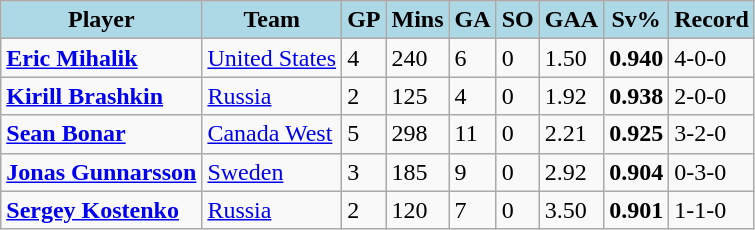<table class="wikitable">
<tr>
<th style="background:lightblue;">Player</th>
<th style="background:lightblue;">Team</th>
<th style="background:lightblue;">GP</th>
<th style="background:lightblue;">Mins</th>
<th style="background:lightblue;">GA</th>
<th style="background:lightblue;">SO</th>
<th style="background:lightblue;">GAA</th>
<th style="background:lightblue;">Sv%</th>
<th style="background:lightblue;">Record</th>
</tr>
<tr>
<td> <strong><a href='#'>Eric Mihalik</a></strong></td>
<td><a href='#'>United States</a></td>
<td>4</td>
<td>240</td>
<td>6</td>
<td>0</td>
<td>1.50</td>
<td><strong>0.940</strong></td>
<td>4-0-0</td>
</tr>
<tr>
<td> <strong><a href='#'>Kirill Brashkin</a></strong></td>
<td><a href='#'>Russia</a></td>
<td>2</td>
<td>125</td>
<td>4</td>
<td>0</td>
<td>1.92</td>
<td><strong>0.938</strong></td>
<td>2-0-0</td>
</tr>
<tr>
<td> <strong><a href='#'>Sean Bonar</a></strong></td>
<td><a href='#'>Canada West</a></td>
<td>5</td>
<td>298</td>
<td>11</td>
<td>0</td>
<td>2.21</td>
<td><strong>0.925</strong></td>
<td>3-2-0</td>
</tr>
<tr>
<td> <strong><a href='#'>Jonas Gunnarsson</a></strong></td>
<td><a href='#'>Sweden</a></td>
<td>3</td>
<td>185</td>
<td>9</td>
<td>0</td>
<td>2.92</td>
<td><strong>0.904</strong></td>
<td>0-3-0</td>
</tr>
<tr>
<td> <strong><a href='#'>Sergey Kostenko</a></strong></td>
<td><a href='#'>Russia</a></td>
<td>2</td>
<td>120</td>
<td>7</td>
<td>0</td>
<td>3.50</td>
<td><strong>0.901</strong></td>
<td>1-1-0</td>
</tr>
</table>
